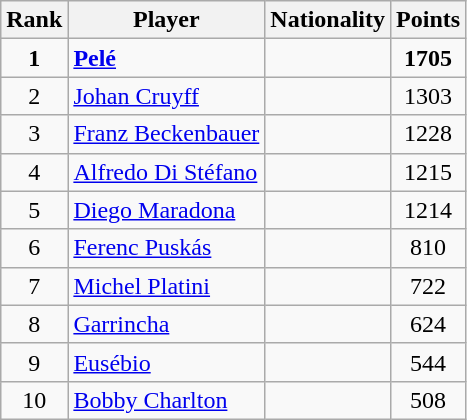<table class="wikitable">
<tr>
<th>Rank</th>
<th>Player</th>
<th>Nationality</th>
<th>Points</th>
</tr>
<tr>
<td align="center"><strong>1</strong></td>
<td><strong><a href='#'>Pelé</a></strong></td>
<td><strong></strong></td>
<td align="center"><strong>1705</strong></td>
</tr>
<tr>
<td align="center">2</td>
<td><a href='#'>Johan Cruyff</a></td>
<td></td>
<td align="center">1303</td>
</tr>
<tr>
<td align="center">3</td>
<td><a href='#'>Franz Beckenbauer</a></td>
<td></td>
<td align="center">1228</td>
</tr>
<tr>
<td align="center">4</td>
<td><a href='#'>Alfredo Di Stéfano</a></td>
<td><br></td>
<td align="center">1215</td>
</tr>
<tr>
<td align="center">5</td>
<td><a href='#'>Diego Maradona</a></td>
<td></td>
<td align="center">1214</td>
</tr>
<tr>
<td align="center">6</td>
<td><a href='#'>Ferenc Puskás</a></td>
<td></td>
<td align="center">810</td>
</tr>
<tr>
<td align="center">7</td>
<td><a href='#'>Michel Platini</a></td>
<td></td>
<td align="center">722</td>
</tr>
<tr>
<td align="center">8</td>
<td><a href='#'>Garrincha</a></td>
<td></td>
<td align="center">624</td>
</tr>
<tr>
<td align="center">9</td>
<td><a href='#'>Eusébio</a></td>
<td></td>
<td align="center">544</td>
</tr>
<tr>
<td align="center">10</td>
<td><a href='#'>Bobby Charlton</a></td>
<td></td>
<td align="center">508</td>
</tr>
</table>
